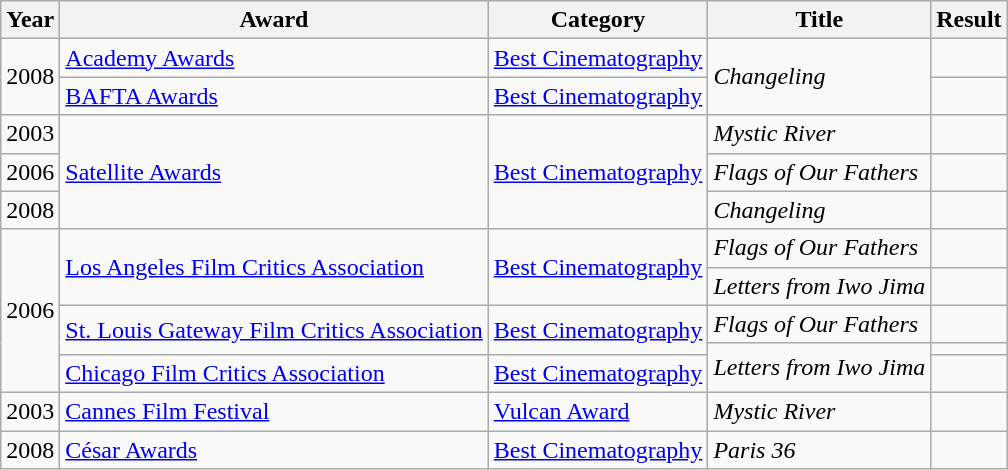<table class="wikitable">
<tr>
<th>Year</th>
<th>Award</th>
<th>Category</th>
<th>Title</th>
<th>Result</th>
</tr>
<tr>
<td rowspan=2>2008</td>
<td><a href='#'>Academy Awards</a></td>
<td><a href='#'>Best Cinematography</a></td>
<td rowspan=2><em>Changeling</em></td>
<td></td>
</tr>
<tr>
<td><a href='#'>BAFTA Awards</a></td>
<td><a href='#'>Best Cinematography</a></td>
<td></td>
</tr>
<tr>
<td>2003</td>
<td rowspan=3><a href='#'>Satellite Awards</a></td>
<td rowspan=3><a href='#'>Best Cinematography</a></td>
<td><em>Mystic River</em></td>
<td></td>
</tr>
<tr>
<td>2006</td>
<td><em>Flags of Our Fathers</em></td>
<td></td>
</tr>
<tr>
<td>2008</td>
<td><em>Changeling</em></td>
<td></td>
</tr>
<tr>
<td rowspan=5>2006</td>
<td rowspan=2><a href='#'>Los Angeles Film Critics Association</a></td>
<td rowspan=2><a href='#'>Best Cinematography</a></td>
<td><em>Flags of Our Fathers</em></td>
<td></td>
</tr>
<tr>
<td><em>Letters from Iwo Jima</em></td>
<td></td>
</tr>
<tr>
<td rowspan=2><a href='#'>St. Louis Gateway Film Critics Association</a></td>
<td rowspan=2><a href='#'>Best Cinematography</a></td>
<td><em>Flags of Our Fathers</em></td>
<td></td>
</tr>
<tr>
<td rowspan=2><em>Letters from Iwo Jima</em></td>
<td></td>
</tr>
<tr>
<td><a href='#'>Chicago Film Critics Association</a></td>
<td><a href='#'>Best Cinematography</a></td>
<td></td>
</tr>
<tr>
<td>2003</td>
<td><a href='#'>Cannes Film Festival</a></td>
<td><a href='#'>Vulcan Award</a></td>
<td><em>Mystic River</em></td>
<td></td>
</tr>
<tr>
<td>2008</td>
<td><a href='#'>César Awards</a></td>
<td><a href='#'>Best Cinematography</a></td>
<td><em>Paris 36</em></td>
<td></td>
</tr>
</table>
